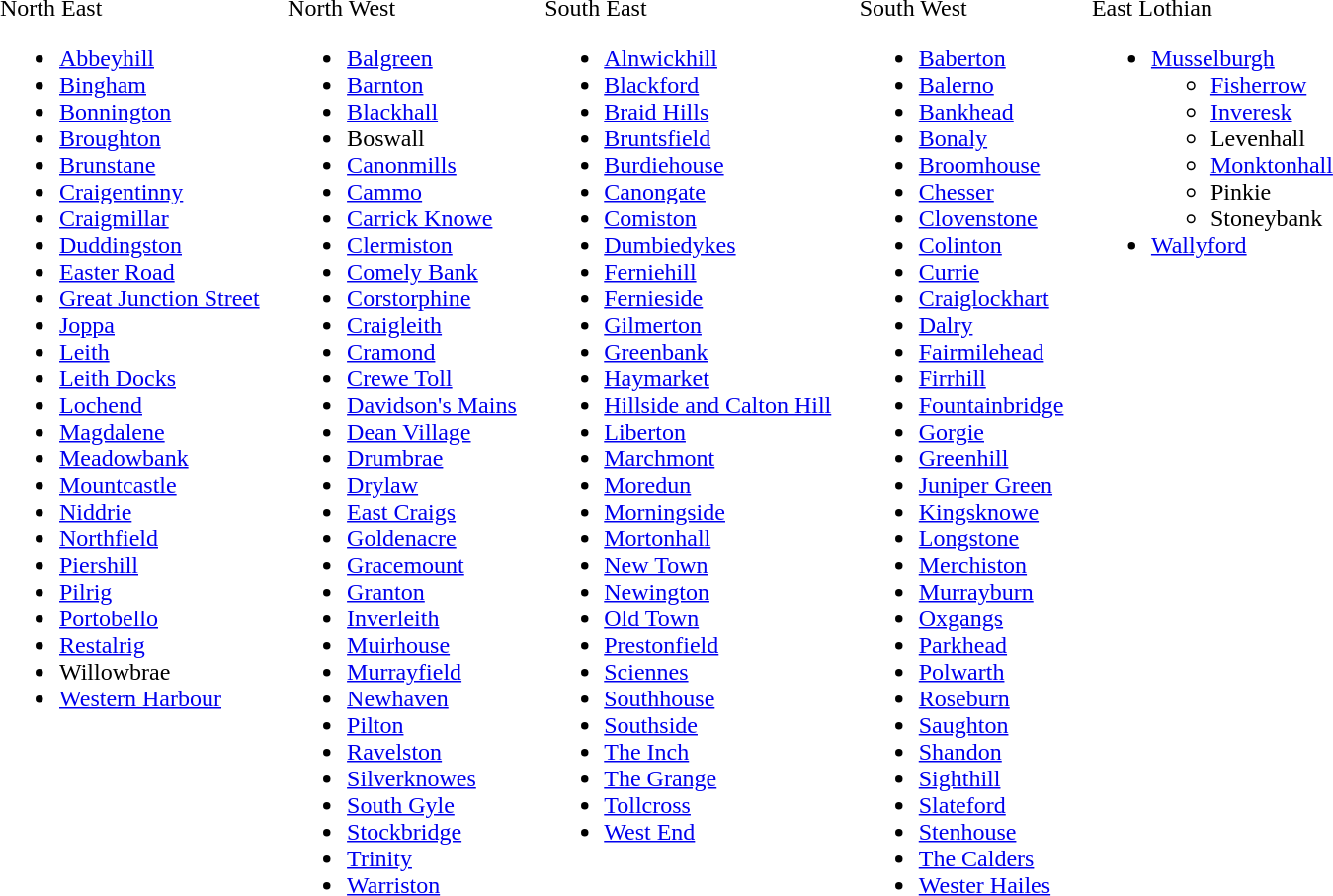<table>
<tr>
<td style="vertical-align: top;padding-right: 1em; padding-left: 2em;"><br>North East<ul><li><a href='#'>Abbeyhill</a></li><li><a href='#'>Bingham</a></li><li><a href='#'>Bonnington</a></li><li><a href='#'>Broughton</a></li><li><a href='#'>Brunstane</a></li><li><a href='#'>Craigentinny</a></li><li><a href='#'>Craigmillar</a></li><li><a href='#'>Duddingston</a></li><li><a href='#'>Easter Road</a></li><li><a href='#'>Great Junction Street</a></li><li><a href='#'>Joppa</a></li><li><a href='#'>Leith</a></li><li><a href='#'>Leith Docks</a></li><li><a href='#'>Lochend</a></li><li><a href='#'>Magdalene</a></li><li><a href='#'>Meadowbank</a></li><li><a href='#'>Mountcastle</a></li><li><a href='#'>Niddrie</a></li><li><a href='#'>Northfield</a></li><li><a href='#'>Piershill</a></li><li><a href='#'>Pilrig</a></li><li><a href='#'>Portobello</a></li><li><a href='#'>Restalrig</a></li><li>Willowbrae</li><li><a href='#'>Western Harbour</a></li></ul></td>
<td style="vertical-align: top;padding-right: 1em;"><br>North West<ul><li><a href='#'>Balgreen</a></li><li><a href='#'>Barnton</a></li><li><a href='#'>Blackhall</a></li><li>Boswall</li><li><a href='#'>Canonmills</a></li><li><a href='#'>Cammo</a></li><li><a href='#'>Carrick Knowe</a></li><li><a href='#'>Clermiston</a></li><li><a href='#'>Comely Bank</a></li><li><a href='#'>Corstorphine</a></li><li><a href='#'>Craigleith</a></li><li><a href='#'>Cramond</a></li><li><a href='#'>Crewe Toll</a></li><li><a href='#'>Davidson's Mains</a></li><li><a href='#'>Dean Village</a></li><li><a href='#'>Drumbrae</a></li><li><a href='#'>Drylaw</a></li><li><a href='#'>East Craigs</a></li><li><a href='#'>Goldenacre</a></li><li><a href='#'>Gracemount</a></li><li><a href='#'>Granton</a></li><li><a href='#'>Inverleith</a></li><li><a href='#'>Muirhouse</a></li><li><a href='#'>Murrayfield</a></li><li><a href='#'>Newhaven</a></li><li><a href='#'>Pilton</a></li><li><a href='#'>Ravelston</a></li><li><a href='#'>Silverknowes</a></li><li><a href='#'>South Gyle</a></li><li><a href='#'>Stockbridge</a></li><li><a href='#'>Trinity</a></li><li><a href='#'>Warriston</a></li></ul></td>
<td style="vertical-align: top;padding-right: 1em;"><br>South East<ul><li><a href='#'>Alnwickhill</a></li><li><a href='#'>Blackford</a></li><li><a href='#'>Braid Hills</a></li><li><a href='#'>Bruntsfield</a></li><li><a href='#'>Burdiehouse</a></li><li><a href='#'>Canongate</a></li><li><a href='#'>Comiston</a></li><li><a href='#'>Dumbiedykes</a></li><li><a href='#'>Ferniehill</a></li><li><a href='#'>Fernieside</a></li><li><a href='#'>Gilmerton</a></li><li><a href='#'>Greenbank</a></li><li><a href='#'>Haymarket</a></li><li><a href='#'>Hillside and Calton Hill</a></li><li><a href='#'>Liberton</a></li><li><a href='#'>Marchmont</a></li><li><a href='#'>Moredun</a></li><li><a href='#'>Morningside</a></li><li><a href='#'>Mortonhall</a></li><li><a href='#'>New Town</a></li><li><a href='#'>Newington</a></li><li><a href='#'>Old Town</a></li><li><a href='#'>Prestonfield</a></li><li><a href='#'>Sciennes</a></li><li><a href='#'>Southhouse</a></li><li><a href='#'>Southside</a></li><li><a href='#'>The Inch</a></li><li><a href='#'>The Grange</a></li><li><a href='#'>Tollcross</a></li><li><a href='#'>West End</a></li></ul></td>
<td style="vertical-align: top;padding-right: 1em;"><br>South West<ul><li><a href='#'>Baberton</a></li><li><a href='#'>Balerno</a></li><li><a href='#'>Bankhead</a></li><li><a href='#'>Bonaly</a></li><li><a href='#'>Broomhouse</a></li><li><a href='#'>Chesser</a></li><li><a href='#'>Clovenstone</a></li><li><a href='#'>Colinton</a></li><li><a href='#'>Currie</a></li><li><a href='#'>Craiglockhart</a></li><li><a href='#'>Dalry</a></li><li><a href='#'>Fairmilehead</a></li><li><a href='#'>Firrhill</a></li><li><a href='#'>Fountainbridge</a></li><li><a href='#'>Gorgie</a></li><li><a href='#'>Greenhill</a></li><li><a href='#'>Juniper Green</a></li><li><a href='#'>Kingsknowe</a></li><li><a href='#'>Longstone</a></li><li><a href='#'>Merchiston</a></li><li><a href='#'>Murrayburn</a></li><li><a href='#'>Oxgangs</a></li><li><a href='#'>Parkhead</a></li><li><a href='#'>Polwarth</a></li><li><a href='#'>Roseburn</a></li><li><a href='#'>Saughton</a></li><li><a href='#'>Shandon</a></li><li><a href='#'>Sighthill</a></li><li><a href='#'>Slateford</a></li><li><a href='#'>Stenhouse</a></li><li><a href='#'>The Calders</a></li><li><a href='#'>Wester Hailes</a></li></ul></td>
<td style="vertical-align: top;padding-right: 1em;"><br>East Lothian<ul><li><a href='#'>Musselburgh</a><ul><li><a href='#'>Fisherrow</a></li><li><a href='#'>Inveresk</a></li><li>Levenhall</li><li><a href='#'>Monktonhall</a></li><li>Pinkie</li><li>Stoneybank</li></ul></li><li><a href='#'>Wallyford</a></li></ul></td>
</tr>
</table>
